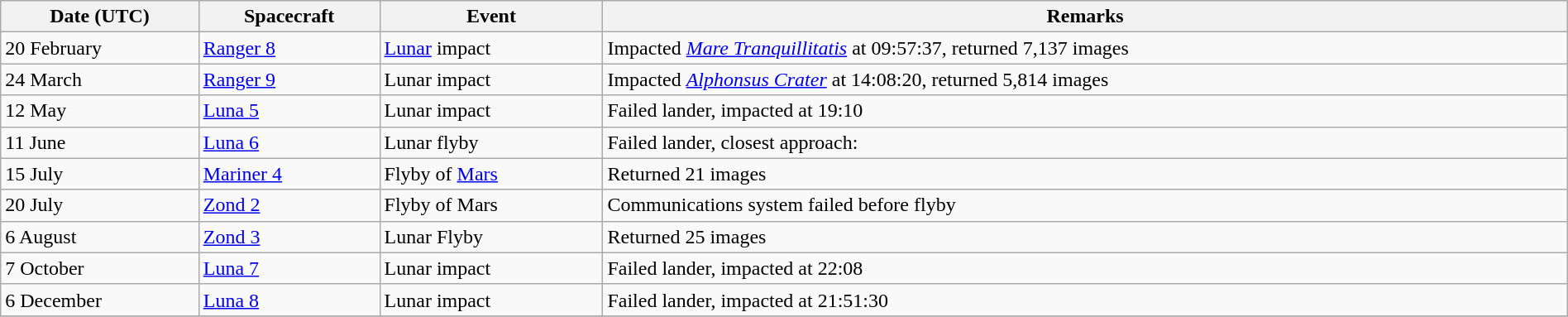<table class=wikitable width="100%">
<tr>
<th>Date (UTC)</th>
<th>Spacecraft</th>
<th>Event</th>
<th>Remarks</th>
</tr>
<tr>
<td>20 February</td>
<td><a href='#'>Ranger 8</a></td>
<td><a href='#'>Lunar</a> impact</td>
<td>Impacted <em><a href='#'>Mare Tranquillitatis</a></em> at 09:57:37, returned 7,137 images</td>
</tr>
<tr>
<td>24 March</td>
<td><a href='#'>Ranger 9</a></td>
<td>Lunar impact</td>
<td>Impacted <em><a href='#'>Alphonsus Crater</a></em> at 14:08:20, returned 5,814 images</td>
</tr>
<tr>
<td>12 May</td>
<td><a href='#'>Luna 5</a></td>
<td>Lunar impact</td>
<td>Failed lander, impacted at 19:10</td>
</tr>
<tr>
<td>11 June</td>
<td><a href='#'>Luna 6</a></td>
<td>Lunar flyby</td>
<td>Failed lander, closest approach: </td>
</tr>
<tr>
<td>15 July</td>
<td><a href='#'>Mariner 4</a></td>
<td>Flyby of <a href='#'>Mars</a></td>
<td>Returned 21 images</td>
</tr>
<tr>
<td>20 July</td>
<td><a href='#'>Zond 2</a></td>
<td>Flyby of Mars</td>
<td>Communications system failed before flyby</td>
</tr>
<tr>
<td>6 August</td>
<td><a href='#'>Zond 3</a></td>
<td>Lunar Flyby</td>
<td>Returned 25 images</td>
</tr>
<tr>
<td>7 October</td>
<td><a href='#'>Luna 7</a></td>
<td>Lunar impact</td>
<td>Failed lander, impacted at 22:08</td>
</tr>
<tr>
<td>6 December</td>
<td><a href='#'>Luna 8</a></td>
<td>Lunar impact</td>
<td>Failed lander, impacted at 21:51:30</td>
</tr>
<tr>
</tr>
</table>
